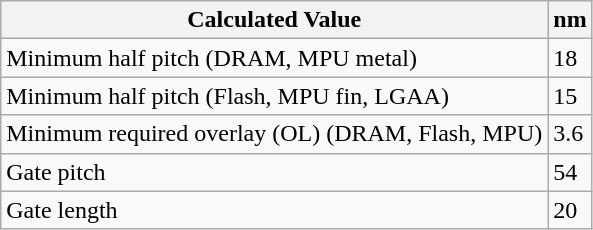<table class="wikitable">
<tr>
<th>Calculated Value</th>
<th>nm</th>
</tr>
<tr>
<td>Minimum half pitch (DRAM, MPU metal)</td>
<td>18</td>
</tr>
<tr>
<td>Minimum half pitch (Flash, MPU fin, LGAA)</td>
<td>15</td>
</tr>
<tr>
<td>Minimum required overlay (OL) (DRAM, Flash, MPU)</td>
<td>3.6</td>
</tr>
<tr>
<td>Gate pitch</td>
<td>54</td>
</tr>
<tr>
<td>Gate length</td>
<td>20</td>
</tr>
</table>
